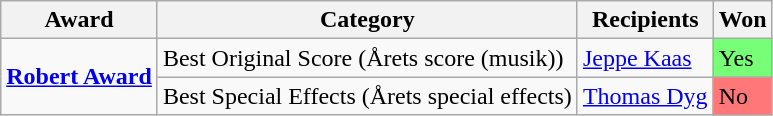<table class="wikitable sortable">
<tr>
<th>Award</th>
<th>Category</th>
<th>Recipients</th>
<th>Won</th>
</tr>
<tr>
<td rowspan="2"><strong><a href='#'>Robert Award</a> </strong></td>
<td>Best Original Score (Årets score (musik))</td>
<td><a href='#'>Jeppe Kaas</a></td>
<td bgcolor="#77FF77">Yes</td>
</tr>
<tr>
<td>Best Special Effects (Årets special effects)</td>
<td><a href='#'>Thomas Dyg</a></td>
<td bgcolor="#FF7777">No</td>
</tr>
</table>
